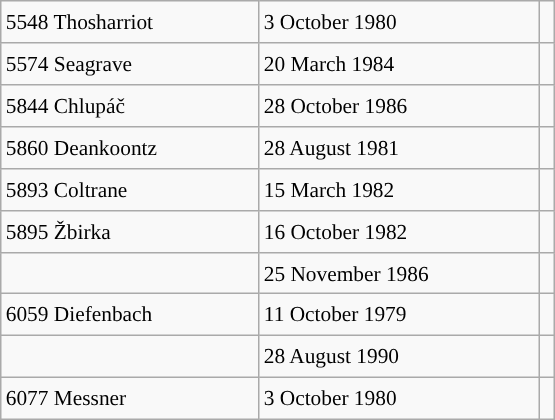<table class="wikitable" style="font-size: 89%; float: left; width: 26em; margin-right: 1em; height: 280px;">
<tr>
<td>5548 Thosharriot</td>
<td>3 October 1980</td>
<td></td>
</tr>
<tr>
<td>5574 Seagrave</td>
<td>20 March 1984</td>
<td></td>
</tr>
<tr>
<td>5844 Chlupáč</td>
<td>28 October 1986</td>
<td></td>
</tr>
<tr>
<td>5860 Deankoontz</td>
<td>28 August 1981</td>
<td></td>
</tr>
<tr>
<td>5893 Coltrane</td>
<td>15 March 1982</td>
<td></td>
</tr>
<tr>
<td>5895 Žbirka</td>
<td>16 October 1982</td>
<td></td>
</tr>
<tr>
<td></td>
<td>25 November 1986</td>
<td></td>
</tr>
<tr>
<td>6059 Diefenbach</td>
<td>11 October 1979</td>
<td></td>
</tr>
<tr>
<td></td>
<td>28 August 1990</td>
<td></td>
</tr>
<tr>
<td>6077 Messner</td>
<td>3 October 1980</td>
<td></td>
</tr>
</table>
